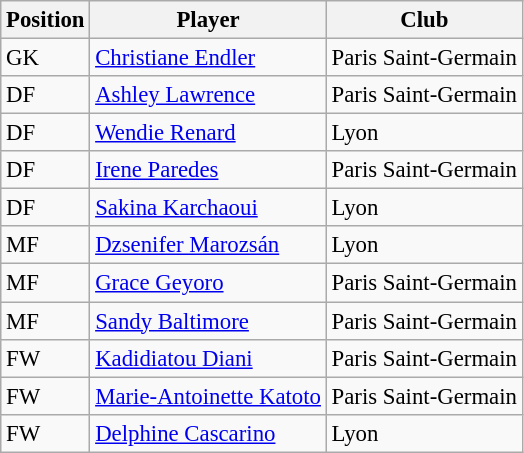<table class="wikitable" style="font-size:95%">
<tr>
<th>Position</th>
<th>Player</th>
<th>Club</th>
</tr>
<tr>
<td>GK</td>
<td> <a href='#'>Christiane Endler</a></td>
<td>Paris Saint-Germain</td>
</tr>
<tr>
<td>DF</td>
<td> <a href='#'>Ashley Lawrence</a></td>
<td>Paris Saint-Germain</td>
</tr>
<tr>
<td>DF</td>
<td> <a href='#'>Wendie Renard</a></td>
<td>Lyon</td>
</tr>
<tr>
<td>DF</td>
<td> <a href='#'>Irene Paredes</a></td>
<td>Paris Saint-Germain</td>
</tr>
<tr>
<td>DF</td>
<td> <a href='#'>Sakina Karchaoui</a></td>
<td>Lyon</td>
</tr>
<tr>
<td>MF</td>
<td> <a href='#'>Dzsenifer Marozsán</a></td>
<td>Lyon</td>
</tr>
<tr>
<td>MF</td>
<td> <a href='#'>Grace Geyoro</a></td>
<td>Paris Saint-Germain</td>
</tr>
<tr>
<td>MF</td>
<td> <a href='#'>Sandy Baltimore</a></td>
<td>Paris Saint-Germain</td>
</tr>
<tr>
<td>FW</td>
<td> <a href='#'>Kadidiatou Diani</a></td>
<td>Paris Saint-Germain</td>
</tr>
<tr>
<td>FW</td>
<td> <a href='#'>Marie-Antoinette Katoto</a></td>
<td>Paris Saint-Germain</td>
</tr>
<tr>
<td>FW</td>
<td> <a href='#'>Delphine Cascarino</a></td>
<td>Lyon</td>
</tr>
</table>
